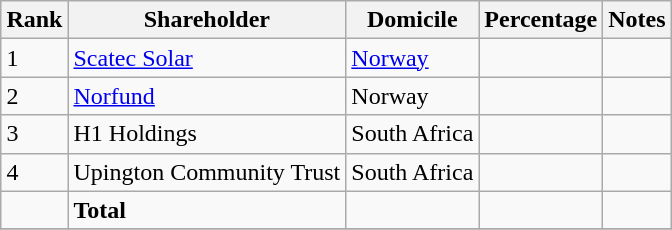<table class="wikitable sortable" style="margin: 0.5em auto">
<tr>
<th>Rank</th>
<th>Shareholder</th>
<th>Domicile</th>
<th>Percentage</th>
<th>Notes</th>
</tr>
<tr>
<td>1</td>
<td><a href='#'>Scatec Solar</a></td>
<td><a href='#'>Norway</a></td>
<td></td>
<td></td>
</tr>
<tr>
<td>2</td>
<td><a href='#'>Norfund</a></td>
<td>Norway</td>
<td></td>
<td></td>
</tr>
<tr>
<td>3</td>
<td>H1 Holdings</td>
<td>South Africa</td>
<td></td>
<td></td>
</tr>
<tr>
<td>4</td>
<td>Upington Community Trust</td>
<td>South Africa</td>
<td></td>
<td></td>
</tr>
<tr>
<td></td>
<td><strong>Total</strong></td>
<td></td>
<td></td>
<td></td>
</tr>
<tr>
</tr>
</table>
